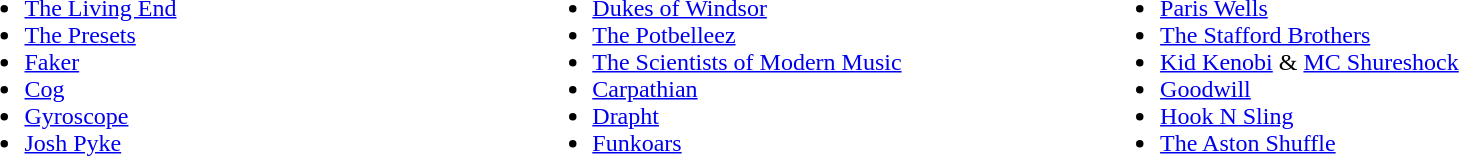<table width=90%|>
<tr>
<td width=33%><br><ul><li><a href='#'>The Living End</a></li><li><a href='#'>The Presets</a></li><li><a href='#'>Faker</a></li><li><a href='#'>Cog</a></li><li><a href='#'>Gyroscope</a></li><li><a href='#'>Josh Pyke</a></li></ul></td>
<td width=33%><br><ul><li><a href='#'>Dukes of Windsor</a></li><li><a href='#'>The Potbelleez</a></li><li><a href='#'>The Scientists of Modern Music</a></li><li><a href='#'>Carpathian</a></li><li><a href='#'>Drapht</a></li><li><a href='#'>Funkoars</a></li></ul></td>
<td width=33%><br><ul><li><a href='#'>Paris Wells</a></li><li><a href='#'>The Stafford Brothers</a></li><li><a href='#'>Kid Kenobi</a> & <a href='#'>MC Shureshock</a></li><li><a href='#'>Goodwill</a></li><li><a href='#'>Hook N Sling</a></li><li><a href='#'>The Aston Shuffle</a></li></ul></td>
</tr>
</table>
